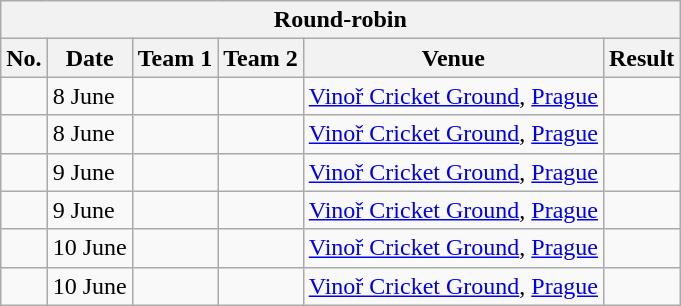<table class="wikitable">
<tr>
<th colspan="6">Round-robin</th>
</tr>
<tr>
<th>No.</th>
<th>Date</th>
<th>Team 1</th>
<th>Team 2</th>
<th>Venue</th>
<th>Result</th>
</tr>
<tr>
<td></td>
<td>8 June</td>
<td></td>
<td></td>
<td><a href='#'>Vinoř Cricket Ground</a>, <a href='#'>Prague</a></td>
<td></td>
</tr>
<tr>
<td></td>
<td>8 June</td>
<td></td>
<td></td>
<td><a href='#'>Vinoř Cricket Ground</a>, <a href='#'>Prague</a></td>
<td></td>
</tr>
<tr>
<td></td>
<td>9 June</td>
<td></td>
<td></td>
<td><a href='#'>Vinoř Cricket Ground</a>, <a href='#'>Prague</a></td>
<td></td>
</tr>
<tr>
<td></td>
<td>9 June</td>
<td></td>
<td></td>
<td><a href='#'>Vinoř Cricket Ground</a>, <a href='#'>Prague</a></td>
<td></td>
</tr>
<tr>
<td></td>
<td>10 June</td>
<td></td>
<td></td>
<td><a href='#'>Vinoř Cricket Ground</a>, <a href='#'>Prague</a></td>
<td></td>
</tr>
<tr>
<td></td>
<td>10 June</td>
<td></td>
<td></td>
<td><a href='#'>Vinoř Cricket Ground</a>, <a href='#'>Prague</a></td>
<td></td>
</tr>
</table>
